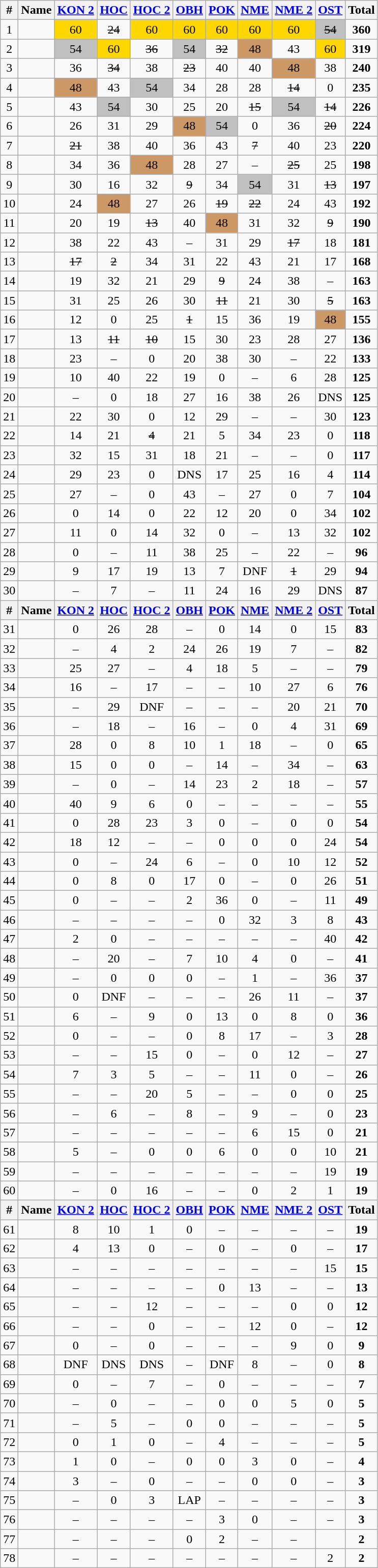<table class="wikitable sortable" style="text-align:center;">
<tr>
<th>#</th>
<th>Name</th>
<th><a href='#'>KON 2</a></th>
<th><a href='#'>HOC</a></th>
<th><a href='#'>HOC 2</a></th>
<th><a href='#'>OBH</a></th>
<th><a href='#'>POK</a></th>
<th><a href='#'>NME</a></th>
<th><a href='#'>NME 2</a></th>
<th><a href='#'>OST</a></th>
<th><strong>Total</strong></th>
</tr>
<tr>
<td>1</td>
<td align="left"></td>
<td bgcolor="gold">60</td>
<td><s>24</s></td>
<td bgcolor="gold">60</td>
<td bgcolor="gold">60</td>
<td bgcolor="gold">60</td>
<td bgcolor="gold">60</td>
<td bgcolor="gold">60</td>
<td bgcolor="silver"><s>54</s></td>
<td><strong>360</strong></td>
</tr>
<tr>
<td>2</td>
<td align="left"></td>
<td bgcolor="silver">54</td>
<td bgcolor="gold">60</td>
<td><s>36</s></td>
<td bgcolor="silver">54</td>
<td><s>32</s></td>
<td bgcolor="CC9966">48</td>
<td>43</td>
<td bgcolor="gold">60</td>
<td><strong>319</strong></td>
</tr>
<tr>
<td>3</td>
<td align="left"></td>
<td>36</td>
<td><s>34</s></td>
<td>38</td>
<td><s>23</s></td>
<td>40</td>
<td>40</td>
<td bgcolor="CC9966">48</td>
<td>38</td>
<td><strong>240</strong></td>
</tr>
<tr>
<td>4</td>
<td align="left"></td>
<td bgcolor="CC9966">48</td>
<td>43</td>
<td bgcolor="silver">54</td>
<td>34</td>
<td>28</td>
<td>28</td>
<td><s>14</s></td>
<td>0</td>
<td><strong>235</strong></td>
</tr>
<tr>
<td>5</td>
<td align="left"></td>
<td>43</td>
<td bgcolor="silver">54</td>
<td>30</td>
<td>25</td>
<td>20</td>
<td><s>15</s></td>
<td bgcolor="silver">54</td>
<td><s>14</s></td>
<td><strong>226</strong></td>
</tr>
<tr>
<td>6</td>
<td align="left"></td>
<td>26</td>
<td>31</td>
<td>29</td>
<td bgcolor="CC9966">48</td>
<td bgcolor="silver">54</td>
<td>0</td>
<td>36</td>
<td><s>20</s></td>
<td><strong>224</strong></td>
</tr>
<tr>
<td>7</td>
<td align="left"></td>
<td><s>21</s></td>
<td>38</td>
<td>40</td>
<td>36</td>
<td>43</td>
<td><s>7</s></td>
<td>40</td>
<td>23</td>
<td><strong>220</strong></td>
</tr>
<tr>
<td>8</td>
<td align="left"></td>
<td>34</td>
<td>36</td>
<td bgcolor="CC9966">48</td>
<td>28</td>
<td>27</td>
<td>–</td>
<td><s>25</s></td>
<td>25</td>
<td><strong>198</strong></td>
</tr>
<tr>
<td>9</td>
<td align="left"></td>
<td>30</td>
<td>16</td>
<td>32</td>
<td><s>9</s></td>
<td>34</td>
<td bgcolor="silver">54</td>
<td>31</td>
<td><s>13</s></td>
<td><strong>197</strong></td>
</tr>
<tr>
<td>10</td>
<td align="left"></td>
<td>24</td>
<td bgcolor="CC9966">48</td>
<td>27</td>
<td>26</td>
<td><s>19</s></td>
<td><s>22</s></td>
<td>24</td>
<td>43</td>
<td><strong>192</strong></td>
</tr>
<tr>
<td>11</td>
<td align="left"></td>
<td>20</td>
<td>19</td>
<td><s>13</s></td>
<td>40</td>
<td bgcolor="CC9966">48</td>
<td>31</td>
<td>32</td>
<td><s>9</s></td>
<td><strong>190</strong></td>
</tr>
<tr>
<td>12</td>
<td align="left"></td>
<td>38</td>
<td>22</td>
<td>43</td>
<td>–</td>
<td>31</td>
<td>29</td>
<td><s>17</s></td>
<td>18</td>
<td><strong>181</strong></td>
</tr>
<tr>
<td>13</td>
<td align="left"></td>
<td><s>17</s></td>
<td><s>2</s></td>
<td>34</td>
<td>31</td>
<td>22</td>
<td>43</td>
<td>21</td>
<td>17</td>
<td><strong>168</strong></td>
</tr>
<tr>
<td>14</td>
<td align="left"></td>
<td>19</td>
<td>32</td>
<td>21</td>
<td>29</td>
<td><s>9</s></td>
<td>24</td>
<td>38</td>
<td>–</td>
<td><strong>163</strong></td>
</tr>
<tr>
<td>15</td>
<td align="left"></td>
<td>31</td>
<td>25</td>
<td>26</td>
<td>30</td>
<td><s>11</s></td>
<td>21</td>
<td>30</td>
<td><s>5</s></td>
<td><strong>163</strong></td>
</tr>
<tr>
<td>16</td>
<td align="left"></td>
<td>12</td>
<td>0</td>
<td>25</td>
<td><s>1</s></td>
<td>15</td>
<td>36</td>
<td>19</td>
<td bgcolor="CC9966">48</td>
<td><strong>155</strong></td>
</tr>
<tr>
<td>17</td>
<td align="left"></td>
<td>13</td>
<td><s>11</s></td>
<td><s>10</s></td>
<td>15</td>
<td>30</td>
<td>23</td>
<td>28</td>
<td>27</td>
<td><strong>136</strong></td>
</tr>
<tr>
<td>18</td>
<td align="left"></td>
<td>23</td>
<td>–</td>
<td>0</td>
<td>20</td>
<td>38</td>
<td>30</td>
<td>–</td>
<td>22</td>
<td><strong>133</strong></td>
</tr>
<tr>
<td>19</td>
<td align="left"></td>
<td>10</td>
<td>40</td>
<td>22</td>
<td>19</td>
<td>0</td>
<td>–</td>
<td>6</td>
<td>28</td>
<td><strong>125</strong></td>
</tr>
<tr>
<td>20</td>
<td align="left"></td>
<td>–</td>
<td>0</td>
<td>18</td>
<td>27</td>
<td>16</td>
<td>38</td>
<td>26</td>
<td>DNS</td>
<td><strong>125</strong></td>
</tr>
<tr>
<td>21</td>
<td align="left"></td>
<td>22</td>
<td>30</td>
<td>0</td>
<td>12</td>
<td>29</td>
<td>–</td>
<td>–</td>
<td>30</td>
<td><strong>123</strong></td>
</tr>
<tr>
<td>22</td>
<td align="left"></td>
<td>14</td>
<td>21</td>
<td><s>4</s></td>
<td>21</td>
<td>5</td>
<td>34</td>
<td>23</td>
<td>0</td>
<td><strong>118</strong></td>
</tr>
<tr>
<td>23</td>
<td align="left"></td>
<td>32</td>
<td>15</td>
<td>31</td>
<td>18</td>
<td>21</td>
<td>–</td>
<td>–</td>
<td>0</td>
<td><strong>117</strong></td>
</tr>
<tr>
<td>24</td>
<td align="left"></td>
<td>29</td>
<td>23</td>
<td>0</td>
<td>DNS</td>
<td>17</td>
<td>25</td>
<td>16</td>
<td>4</td>
<td><strong>114</strong></td>
</tr>
<tr>
<td>25</td>
<td align="left"></td>
<td>27</td>
<td>–</td>
<td>0</td>
<td>43</td>
<td>–</td>
<td>27</td>
<td>0</td>
<td>7</td>
<td><strong>104</strong></td>
</tr>
<tr>
<td>26</td>
<td align="left"></td>
<td>0</td>
<td>14</td>
<td>0</td>
<td>22</td>
<td>12</td>
<td>20</td>
<td>0</td>
<td>34</td>
<td><strong>102</strong></td>
</tr>
<tr>
<td>27</td>
<td align="left"></td>
<td>11</td>
<td>0</td>
<td>14</td>
<td>32</td>
<td>0</td>
<td>–</td>
<td>13</td>
<td>32</td>
<td><strong>102</strong></td>
</tr>
<tr>
<td>28</td>
<td align="left"></td>
<td>0</td>
<td>–</td>
<td>11</td>
<td>38</td>
<td>25</td>
<td>–</td>
<td>22</td>
<td>–</td>
<td><strong>96</strong></td>
</tr>
<tr>
<td>29</td>
<td align="left"></td>
<td>9</td>
<td>17</td>
<td>19</td>
<td>13</td>
<td>7</td>
<td>DNF</td>
<td><s>1</s></td>
<td>29</td>
<td><strong>94</strong></td>
</tr>
<tr>
<td>30</td>
<td align="left"></td>
<td>–</td>
<td>7</td>
<td>–</td>
<td>11</td>
<td>24</td>
<td>16</td>
<td>29</td>
<td>DNS</td>
<td><strong>87</strong></td>
</tr>
<tr>
<th>#</th>
<th>Name</th>
<th><a href='#'>KON 2</a></th>
<th><a href='#'>HOC</a></th>
<th><a href='#'>HOC 2</a></th>
<th><a href='#'>OBH</a></th>
<th><a href='#'>POK</a></th>
<th><a href='#'>NME</a></th>
<th><a href='#'>NME 2</a></th>
<th><a href='#'>OST</a></th>
<th><strong>Total</strong></th>
</tr>
<tr>
<td>31</td>
<td align="left"></td>
<td>0</td>
<td>26</td>
<td>28</td>
<td>–</td>
<td>0</td>
<td>14</td>
<td>0</td>
<td>15</td>
<td><strong>83</strong></td>
</tr>
<tr>
<td>32</td>
<td align="left"></td>
<td>–</td>
<td>4</td>
<td>2</td>
<td>24</td>
<td>26</td>
<td>19</td>
<td>7</td>
<td>–</td>
<td><strong>82</strong></td>
</tr>
<tr>
<td>33</td>
<td align="left"></td>
<td>25</td>
<td>27</td>
<td>–</td>
<td>4</td>
<td>18</td>
<td>5</td>
<td>–</td>
<td>–</td>
<td><strong>79</strong></td>
</tr>
<tr>
<td>34</td>
<td align="left"></td>
<td>16</td>
<td>–</td>
<td>17</td>
<td>–</td>
<td>–</td>
<td>10</td>
<td>27</td>
<td>6</td>
<td><strong>76</strong></td>
</tr>
<tr>
<td>35</td>
<td align="left"></td>
<td>–</td>
<td>29</td>
<td>DNF</td>
<td>–</td>
<td>–</td>
<td>–</td>
<td>20</td>
<td>21</td>
<td><strong>70</strong></td>
</tr>
<tr>
<td>36</td>
<td align="left"></td>
<td>–</td>
<td>18</td>
<td>–</td>
<td>16</td>
<td>–</td>
<td>0</td>
<td>4</td>
<td>31</td>
<td><strong>69</strong></td>
</tr>
<tr>
<td>37</td>
<td align="left"></td>
<td>28</td>
<td>0</td>
<td>8</td>
<td>10</td>
<td>1</td>
<td>18</td>
<td>–</td>
<td>0</td>
<td><strong>65</strong></td>
</tr>
<tr>
<td>38</td>
<td align="left"></td>
<td>15</td>
<td>0</td>
<td>0</td>
<td>–</td>
<td>14</td>
<td>–</td>
<td>34</td>
<td>–</td>
<td><strong>63</strong></td>
</tr>
<tr>
<td>39</td>
<td align="left"></td>
<td>–</td>
<td>0</td>
<td>–</td>
<td>14</td>
<td>23</td>
<td>2</td>
<td>18</td>
<td>–</td>
<td><strong>57</strong></td>
</tr>
<tr>
<td>40</td>
<td align="left"></td>
<td>40</td>
<td>9</td>
<td>6</td>
<td>0</td>
<td>–</td>
<td>–</td>
<td>–</td>
<td>–</td>
<td><strong>55</strong></td>
</tr>
<tr>
<td>41</td>
<td align="left"></td>
<td>0</td>
<td>28</td>
<td>23</td>
<td>3</td>
<td>0</td>
<td>–</td>
<td>0</td>
<td>0</td>
<td><strong>54</strong></td>
</tr>
<tr>
<td>42</td>
<td align="left"></td>
<td>18</td>
<td>12</td>
<td>–</td>
<td>–</td>
<td>0</td>
<td>0</td>
<td>0</td>
<td>24</td>
<td><strong>54</strong></td>
</tr>
<tr>
<td>43</td>
<td align="left"></td>
<td>0</td>
<td>–</td>
<td>24</td>
<td>6</td>
<td>–</td>
<td>0</td>
<td>10</td>
<td>12</td>
<td><strong>52</strong></td>
</tr>
<tr>
<td>44</td>
<td align="left"></td>
<td>0</td>
<td>8</td>
<td>0</td>
<td>17</td>
<td>0</td>
<td>–</td>
<td>0</td>
<td>26</td>
<td><strong>51</strong></td>
</tr>
<tr>
<td>45</td>
<td align="left"></td>
<td>0</td>
<td>–</td>
<td>–</td>
<td>2</td>
<td>36</td>
<td>0</td>
<td>–</td>
<td>11</td>
<td><strong>49</strong></td>
</tr>
<tr>
<td>46</td>
<td align="left"></td>
<td>–</td>
<td>–</td>
<td>–</td>
<td>–</td>
<td>0</td>
<td>32</td>
<td>3</td>
<td>8</td>
<td><strong>43</strong></td>
</tr>
<tr>
<td>47</td>
<td align="left"></td>
<td>2</td>
<td>0</td>
<td>–</td>
<td>–</td>
<td>–</td>
<td>–</td>
<td>–</td>
<td>40</td>
<td><strong>42</strong></td>
</tr>
<tr>
<td>48</td>
<td align="left"></td>
<td>–</td>
<td>20</td>
<td>–</td>
<td>7</td>
<td>10</td>
<td>4</td>
<td>0</td>
<td>–</td>
<td><strong>41</strong></td>
</tr>
<tr>
<td>49</td>
<td align="left"></td>
<td>–</td>
<td>0</td>
<td>0</td>
<td>0</td>
<td>–</td>
<td>1</td>
<td>–</td>
<td>36</td>
<td><strong>37</strong></td>
</tr>
<tr>
<td>50</td>
<td align="left"></td>
<td>0</td>
<td>DNF</td>
<td>–</td>
<td>–</td>
<td>–</td>
<td>26</td>
<td>11</td>
<td>–</td>
<td><strong>37</strong></td>
</tr>
<tr>
<td>51</td>
<td align="left"></td>
<td>6</td>
<td>–</td>
<td>9</td>
<td>0</td>
<td>13</td>
<td>0</td>
<td>8</td>
<td>0</td>
<td><strong>36</strong></td>
</tr>
<tr>
<td>52</td>
<td align="left"></td>
<td>0</td>
<td>–</td>
<td>–</td>
<td>0</td>
<td>8</td>
<td>17</td>
<td>–</td>
<td>3</td>
<td><strong>28</strong></td>
</tr>
<tr>
<td>53</td>
<td align="left"></td>
<td>–</td>
<td>–</td>
<td>15</td>
<td>0</td>
<td>–</td>
<td>0</td>
<td>12</td>
<td>–</td>
<td><strong>27</strong></td>
</tr>
<tr>
<td>54</td>
<td align="left"></td>
<td>7</td>
<td>3</td>
<td>5</td>
<td>–</td>
<td>–</td>
<td>11</td>
<td>0</td>
<td>–</td>
<td><strong>26</strong></td>
</tr>
<tr>
<td>55</td>
<td align="left"></td>
<td>–</td>
<td>–</td>
<td>20</td>
<td>5</td>
<td>–</td>
<td>–</td>
<td>0</td>
<td>0</td>
<td><strong>25</strong></td>
</tr>
<tr>
<td>56</td>
<td align="left"></td>
<td>–</td>
<td>6</td>
<td>–</td>
<td>8</td>
<td>–</td>
<td>9</td>
<td>–</td>
<td>0</td>
<td><strong>23</strong></td>
</tr>
<tr>
<td>57</td>
<td align="left"></td>
<td>–</td>
<td>–</td>
<td>–</td>
<td>–</td>
<td>–</td>
<td>6</td>
<td>15</td>
<td>0</td>
<td><strong>21</strong></td>
</tr>
<tr>
<td>58</td>
<td align="left"></td>
<td>5</td>
<td>–</td>
<td>0</td>
<td>0</td>
<td>6</td>
<td>0</td>
<td>0</td>
<td>10</td>
<td><strong>21</strong></td>
</tr>
<tr>
<td>59</td>
<td align="left"></td>
<td>–</td>
<td>–</td>
<td>–</td>
<td>–</td>
<td>–</td>
<td>–</td>
<td>–</td>
<td>19</td>
<td><strong>19</strong></td>
</tr>
<tr>
<td>60</td>
<td align="left"></td>
<td>–</td>
<td>0</td>
<td>16</td>
<td>–</td>
<td>–</td>
<td>0</td>
<td>2</td>
<td>1</td>
<td><strong>19</strong></td>
</tr>
<tr>
<th>#</th>
<th>Name</th>
<th><a href='#'>KON 2</a></th>
<th><a href='#'>HOC</a></th>
<th><a href='#'>HOC 2</a></th>
<th><a href='#'>OBH</a></th>
<th><a href='#'>POK</a></th>
<th><a href='#'>NME</a></th>
<th><a href='#'>NME 2</a></th>
<th><a href='#'>OST</a></th>
<th><strong>Total</strong></th>
</tr>
<tr>
<td>61</td>
<td align="left"></td>
<td>8</td>
<td>10</td>
<td>1</td>
<td>0</td>
<td>–</td>
<td>–</td>
<td>–</td>
<td>–</td>
<td><strong>19</strong></td>
</tr>
<tr>
<td>62</td>
<td align="left"></td>
<td>4</td>
<td>13</td>
<td>0</td>
<td>–</td>
<td>0</td>
<td>–</td>
<td>0</td>
<td>–</td>
<td><strong>17</strong></td>
</tr>
<tr>
<td>63</td>
<td align="left"></td>
<td>–</td>
<td>–</td>
<td>–</td>
<td>–</td>
<td>–</td>
<td>–</td>
<td>–</td>
<td>15</td>
<td><strong>15</strong></td>
</tr>
<tr>
<td>64</td>
<td align="left"></td>
<td>–</td>
<td>–</td>
<td>–</td>
<td>–</td>
<td>0</td>
<td>13</td>
<td>–</td>
<td>–</td>
<td><strong>13</strong></td>
</tr>
<tr>
<td>65</td>
<td align="left"></td>
<td>–</td>
<td>–</td>
<td>12</td>
<td>–</td>
<td>–</td>
<td>–</td>
<td>0</td>
<td>0</td>
<td><strong>12</strong></td>
</tr>
<tr>
<td>66</td>
<td align="left"></td>
<td>–</td>
<td>–</td>
<td>0</td>
<td>–</td>
<td>–</td>
<td>12</td>
<td>0</td>
<td>–</td>
<td><strong>12</strong></td>
</tr>
<tr>
<td>67</td>
<td align="left"></td>
<td>0</td>
<td>–</td>
<td>0</td>
<td>–</td>
<td>–</td>
<td>–</td>
<td>9</td>
<td>0</td>
<td><strong>9</strong></td>
</tr>
<tr>
<td>68</td>
<td align="left"></td>
<td>DNF</td>
<td>DNS</td>
<td>DNS</td>
<td>–</td>
<td>DNF</td>
<td>8</td>
<td>–</td>
<td>0</td>
<td><strong>8</strong></td>
</tr>
<tr>
<td>69</td>
<td align="left"></td>
<td>0</td>
<td>–</td>
<td>7</td>
<td>–</td>
<td>0</td>
<td>–</td>
<td>–</td>
<td>–</td>
<td><strong>7</strong></td>
</tr>
<tr>
<td>70</td>
<td align="left"></td>
<td>–</td>
<td>0</td>
<td>–</td>
<td>–</td>
<td>0</td>
<td>0</td>
<td>5</td>
<td>0</td>
<td><strong>5</strong></td>
</tr>
<tr>
<td>71</td>
<td align="left"></td>
<td>–</td>
<td>5</td>
<td>–</td>
<td>0</td>
<td>0</td>
<td>–</td>
<td>–</td>
<td>–</td>
<td><strong>5</strong></td>
</tr>
<tr>
<td>72</td>
<td align="left"></td>
<td>0</td>
<td>1</td>
<td>0</td>
<td>–</td>
<td>4</td>
<td>–</td>
<td>–</td>
<td>–</td>
<td><strong>5</strong></td>
</tr>
<tr>
<td>73</td>
<td align="left"></td>
<td>1</td>
<td>0</td>
<td>–</td>
<td>0</td>
<td>0</td>
<td>3</td>
<td>0</td>
<td>–</td>
<td><strong>4</strong></td>
</tr>
<tr>
<td>74</td>
<td align="left"></td>
<td>3</td>
<td>–</td>
<td>0</td>
<td>–</td>
<td>–</td>
<td>0</td>
<td>0</td>
<td>–</td>
<td><strong>3</strong></td>
</tr>
<tr>
<td>75</td>
<td align="left"></td>
<td>–</td>
<td>0</td>
<td>3</td>
<td>LAP</td>
<td>–</td>
<td>–</td>
<td>–</td>
<td>–</td>
<td><strong>3</strong></td>
</tr>
<tr>
<td>76</td>
<td align="left"></td>
<td>–</td>
<td>–</td>
<td>–</td>
<td>–</td>
<td>3</td>
<td>0</td>
<td>–</td>
<td>–</td>
<td><strong>3</strong></td>
</tr>
<tr>
<td>77</td>
<td align="left"></td>
<td>–</td>
<td>–</td>
<td>–</td>
<td>0</td>
<td>2</td>
<td>–</td>
<td>–</td>
<td></td>
<td><strong>2</strong></td>
</tr>
<tr>
<td>78</td>
<td align="left"></td>
<td>–</td>
<td>–</td>
<td>–</td>
<td>–</td>
<td>–</td>
<td>–</td>
<td>–</td>
<td>2</td>
<td><strong>2</strong></td>
</tr>
</table>
